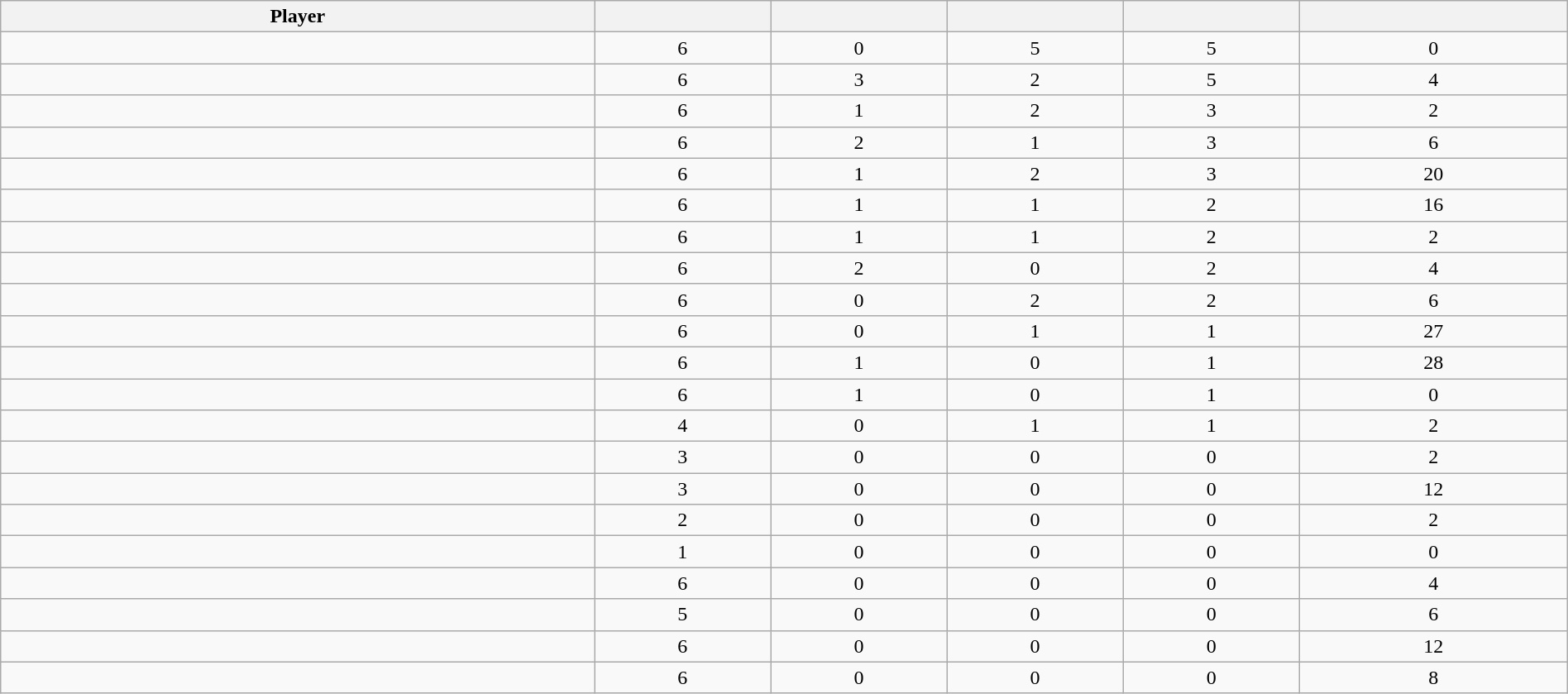<table class="wikitable sortable" style="width:100%;">
<tr align=center>
<th>Player</th>
<th></th>
<th></th>
<th></th>
<th></th>
<th></th>
</tr>
<tr align=center>
<td></td>
<td>6</td>
<td>0</td>
<td>5</td>
<td>5</td>
<td>0</td>
</tr>
<tr align=center>
<td></td>
<td>6</td>
<td>3</td>
<td>2</td>
<td>5</td>
<td>4</td>
</tr>
<tr align=center>
<td></td>
<td>6</td>
<td>1</td>
<td>2</td>
<td>3</td>
<td>2</td>
</tr>
<tr align=center>
<td></td>
<td>6</td>
<td>2</td>
<td>1</td>
<td>3</td>
<td>6</td>
</tr>
<tr align=center>
<td></td>
<td>6</td>
<td>1</td>
<td>2</td>
<td>3</td>
<td>20</td>
</tr>
<tr align=center>
<td></td>
<td>6</td>
<td>1</td>
<td>1</td>
<td>2</td>
<td>16</td>
</tr>
<tr align=center>
<td></td>
<td>6</td>
<td>1</td>
<td>1</td>
<td>2</td>
<td>2</td>
</tr>
<tr align=center>
<td></td>
<td>6</td>
<td>2</td>
<td>0</td>
<td>2</td>
<td>4</td>
</tr>
<tr align=center>
<td></td>
<td>6</td>
<td>0</td>
<td>2</td>
<td>2</td>
<td>6</td>
</tr>
<tr align=center>
<td></td>
<td>6</td>
<td>0</td>
<td>1</td>
<td>1</td>
<td>27</td>
</tr>
<tr align=center>
<td></td>
<td>6</td>
<td>1</td>
<td>0</td>
<td>1</td>
<td>28</td>
</tr>
<tr align=center>
<td></td>
<td>6</td>
<td>1</td>
<td>0</td>
<td>1</td>
<td>0</td>
</tr>
<tr align=center>
<td></td>
<td>4</td>
<td>0</td>
<td>1</td>
<td>1</td>
<td>2</td>
</tr>
<tr align=center>
<td></td>
<td>3</td>
<td>0</td>
<td>0</td>
<td>0</td>
<td>2</td>
</tr>
<tr align=center>
<td></td>
<td>3</td>
<td>0</td>
<td>0</td>
<td>0</td>
<td>12</td>
</tr>
<tr align=center>
<td></td>
<td>2</td>
<td>0</td>
<td>0</td>
<td>0</td>
<td>2</td>
</tr>
<tr align=center>
<td></td>
<td>1</td>
<td>0</td>
<td>0</td>
<td>0</td>
<td>0</td>
</tr>
<tr align=center>
<td></td>
<td>6</td>
<td>0</td>
<td>0</td>
<td>0</td>
<td>4</td>
</tr>
<tr align=center>
<td></td>
<td>5</td>
<td>0</td>
<td>0</td>
<td>0</td>
<td>6</td>
</tr>
<tr align=center>
<td></td>
<td>6</td>
<td>0</td>
<td>0</td>
<td>0</td>
<td>12</td>
</tr>
<tr align=center>
<td></td>
<td>6</td>
<td>0</td>
<td>0</td>
<td>0</td>
<td>8</td>
</tr>
</table>
